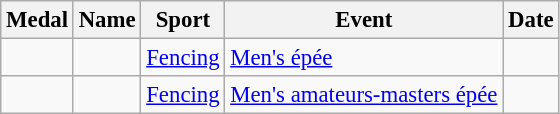<table class="wikitable sortable" style=font-size:95%>
<tr>
<th>Medal</th>
<th>Name</th>
<th>Sport</th>
<th>Event</th>
<th>Date</th>
</tr>
<tr>
<td></td>
<td></td>
<td><a href='#'>Fencing</a></td>
<td><a href='#'>Men's épée</a></td>
<td></td>
</tr>
<tr>
<td></td>
<td></td>
<td><a href='#'>Fencing</a></td>
<td><a href='#'>Men's amateurs-masters épée</a></td>
<td></td>
</tr>
</table>
